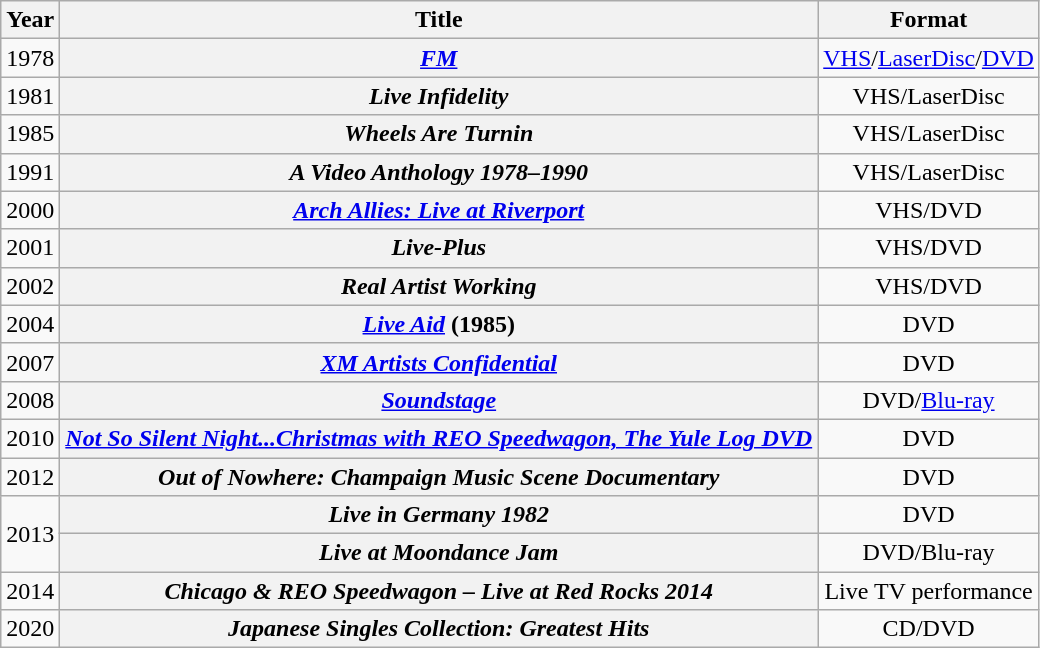<table class="wikitable plainrowheaders">
<tr>
<th scope="col">Year</th>
<th scope="col">Title</th>
<th scope="col">Format</th>
</tr>
<tr>
<td>1978</td>
<th scope="row"><em><a href='#'>FM</a></em></th>
<td align=center><a href='#'>VHS</a>/<a href='#'>LaserDisc</a>/<a href='#'>DVD</a></td>
</tr>
<tr>
<td>1981</td>
<th scope="row"><em>Live Infidelity</em></th>
<td align=center>VHS/LaserDisc</td>
</tr>
<tr>
<td>1985</td>
<th scope="row"><em>Wheels Are Turnin</em></th>
<td align=center>VHS/LaserDisc</td>
</tr>
<tr>
<td>1991</td>
<th scope="row"><em>A Video Anthology 1978–1990</em></th>
<td align=center>VHS/LaserDisc</td>
</tr>
<tr>
<td>2000</td>
<th scope="row"><em><a href='#'>Arch Allies: Live at Riverport</a></em></th>
<td align=center>VHS/DVD</td>
</tr>
<tr>
<td>2001</td>
<th scope="row"><em>Live-Plus</em></th>
<td align=center>VHS/DVD</td>
</tr>
<tr>
<td>2002</td>
<th scope="row"><em>Real Artist Working</em></th>
<td align=center>VHS/DVD</td>
</tr>
<tr>
<td>2004</td>
<th scope="row"><em><a href='#'>Live Aid</a></em> (1985)</th>
<td align=center>DVD</td>
</tr>
<tr>
<td>2007</td>
<th scope="row"><em><a href='#'>XM Artists Confidential</a></em></th>
<td align=center>DVD</td>
</tr>
<tr>
<td>2008</td>
<th scope="row"><em><a href='#'>Soundstage</a></em></th>
<td align=center>DVD/<a href='#'>Blu-ray</a></td>
</tr>
<tr>
<td>2010</td>
<th scope="row"><em><a href='#'>Not So Silent Night...Christmas with REO Speedwagon, The Yule Log DVD</a></em></th>
<td align=center>DVD</td>
</tr>
<tr>
<td>2012</td>
<th scope="row"><em>Out of Nowhere: Champaign Music Scene Documentary</em></th>
<td align=center>DVD</td>
</tr>
<tr>
<td rowspan="2">2013</td>
<th scope="row"><em>Live in Germany 1982</em></th>
<td align=center>DVD</td>
</tr>
<tr>
<th scope="row"><em>Live at Moondance Jam</em></th>
<td align=center>DVD/Blu-ray</td>
</tr>
<tr>
<td>2014</td>
<th scope="row"><em>Chicago & REO Speedwagon – Live at Red Rocks 2014</em></th>
<td align=center>Live TV performance</td>
</tr>
<tr>
<td>2020</td>
<th scope="row"><em>Japanese Singles Collection: Greatest Hits</em></th>
<td align=center>CD/DVD</td>
</tr>
</table>
